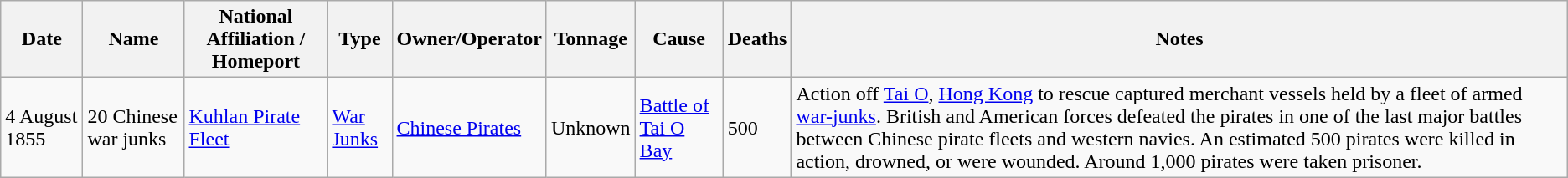<table class="wikitable sortable" align="center">
<tr>
<th data-sort-type=date>Date<br></th>
<th>Name</th>
<th>National Affiliation / Homeport</th>
<th>Type</th>
<th>Owner/Operator</th>
<th data-sort-type="number">Tonnage</th>
<th>Cause</th>
<th data-sort-type="number">Deaths</th>
<th>Notes</th>
</tr>
<tr>
<td>4 August 1855</td>
<td>20 Chinese war junks</td>
<td><a href='#'>Kuhlan Pirate Fleet</a></td>
<td><a href='#'>War Junks</a></td>
<td><a href='#'>Chinese Pirates</a></td>
<td>Unknown</td>
<td><a href='#'>Battle of Tai O Bay</a></td>
<td>500</td>
<td>Action off <a href='#'>Tai O</a>, <a href='#'>Hong Kong</a> to rescue captured merchant vessels held by a fleet of armed <a href='#'>war-junks</a>. British and American forces defeated the pirates in one of the last major battles between Chinese pirate fleets and western navies. An estimated 500 pirates were killed in action, drowned, or were wounded. Around 1,000 pirates were taken prisoner.</td>
</tr>
</table>
